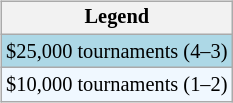<table>
<tr valign=top>
<td><br><table class="wikitable" style=font-size:85%>
<tr>
<th>Legend</th>
</tr>
<tr style="background:lightblue;">
<td>$25,000 tournaments (4–3)</td>
</tr>
<tr style="background:#f0f8ff;">
<td>$10,000 tournaments (1–2)</td>
</tr>
</table>
</td>
<td></td>
</tr>
</table>
